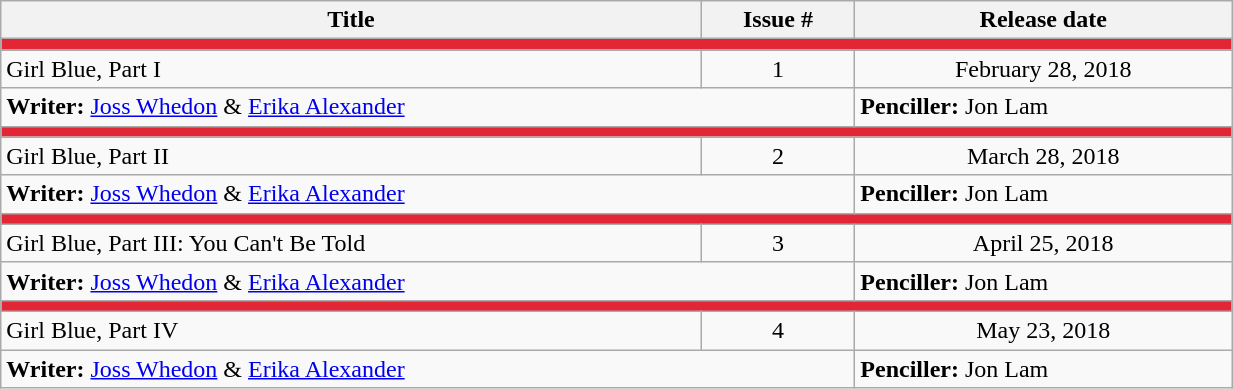<table class="wikitable" style="width:65%;">
<tr>
<th>Title</th>
<th>Issue #</th>
<th>Release date</th>
</tr>
<tr>
<td colspan="6" style="background:#e32636;"></td>
</tr>
<tr>
<td>Girl Blue, Part I</td>
<td style="text-align:center;">1</td>
<td style="text-align:center;">February 28, 2018</td>
</tr>
<tr>
<td colspan="2"><strong>Writer:</strong> <a href='#'>Joss Whedon</a> & <a href='#'>Erika Alexander</a></td>
<td><strong>Penciller:</strong> Jon Lam</td>
</tr>
<tr>
<td colspan="6" style="background:#e32636;"></td>
</tr>
<tr>
<td>Girl Blue, Part II</td>
<td style="text-align:center;">2</td>
<td style="text-align:center;">March 28, 2018</td>
</tr>
<tr>
<td colspan="2"><strong>Writer:</strong> <a href='#'>Joss Whedon</a> & <a href='#'>Erika Alexander</a></td>
<td><strong>Penciller:</strong> Jon Lam</td>
</tr>
<tr>
<td colspan="6" style="background:#e32636;"></td>
</tr>
<tr>
<td>Girl Blue, Part III: You Can't Be Told</td>
<td style="text-align:center;">3</td>
<td style="text-align:center;">April 25, 2018</td>
</tr>
<tr>
<td colspan="2"><strong>Writer:</strong> <a href='#'>Joss Whedon</a> & <a href='#'>Erika Alexander</a></td>
<td><strong>Penciller:</strong> Jon Lam</td>
</tr>
<tr>
<td colspan="6" style="background:#e32636;"></td>
</tr>
<tr>
<td>Girl Blue, Part IV</td>
<td style="text-align:center;">4</td>
<td style="text-align:center;">May 23, 2018</td>
</tr>
<tr>
<td colspan="2"><strong>Writer:</strong> <a href='#'>Joss Whedon</a> & <a href='#'>Erika Alexander</a></td>
<td><strong>Penciller:</strong> Jon Lam</td>
</tr>
</table>
